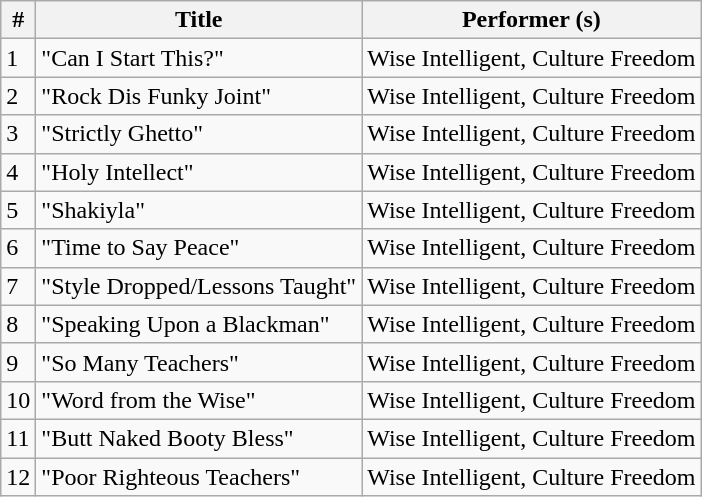<table class="wikitable">
<tr>
<th style="text-align:center;">#</th>
<th style="text-align:center;">Title</th>
<th style="text-align:center;">Performer (s)</th>
</tr>
<tr>
<td>1</td>
<td>"Can I Start This?"</td>
<td>Wise Intelligent, Culture Freedom</td>
</tr>
<tr>
<td>2</td>
<td>"Rock Dis Funky Joint"</td>
<td>Wise Intelligent, Culture Freedom</td>
</tr>
<tr>
<td>3</td>
<td>"Strictly Ghetto"</td>
<td>Wise Intelligent, Culture Freedom</td>
</tr>
<tr>
<td>4</td>
<td>"Holy Intellect"</td>
<td>Wise Intelligent, Culture Freedom</td>
</tr>
<tr>
<td>5</td>
<td>"Shakiyla"</td>
<td>Wise Intelligent, Culture Freedom</td>
</tr>
<tr>
<td>6</td>
<td>"Time to Say Peace"</td>
<td>Wise Intelligent, Culture Freedom</td>
</tr>
<tr>
<td>7</td>
<td>"Style Dropped/Lessons Taught"</td>
<td>Wise Intelligent, Culture Freedom</td>
</tr>
<tr>
<td>8</td>
<td>"Speaking Upon a Blackman"</td>
<td>Wise Intelligent, Culture Freedom</td>
</tr>
<tr>
<td>9</td>
<td>"So Many Teachers"</td>
<td>Wise Intelligent, Culture Freedom</td>
</tr>
<tr>
<td>10</td>
<td>"Word from the Wise"</td>
<td>Wise Intelligent, Culture Freedom</td>
</tr>
<tr>
<td>11</td>
<td>"Butt Naked Booty Bless"</td>
<td>Wise Intelligent, Culture Freedom</td>
</tr>
<tr>
<td>12</td>
<td>"Poor Righteous Teachers"</td>
<td>Wise Intelligent, Culture Freedom</td>
</tr>
</table>
